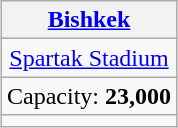<table class="wikitable" style="margin:1em auto; text-align:center">
<tr>
<th><a href='#'>Bishkek</a></th>
</tr>
<tr>
<td><a href='#'>Spartak Stadium</a></td>
</tr>
<tr>
<td>Capacity: <strong>23,000</strong></td>
</tr>
<tr>
<td></td>
</tr>
</table>
